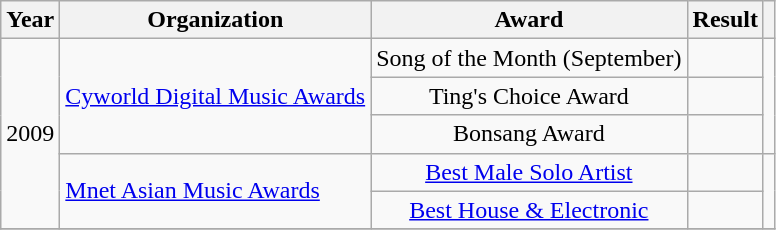<table class="wikitable plainrowheaders">
<tr>
<th scope="col">Year</th>
<th scope="col">Organization</th>
<th scope="col">Award</th>
<th scope="col">Result</th>
<th class="unsortable"></th>
</tr>
<tr>
<td align="center" rowspan="5">2009</td>
<td rowspan="3"><a href='#'>Cyworld Digital Music Awards</a></td>
<td align="center">Song of the Month (September)</td>
<td></td>
<td align="center" rowspan="3"></td>
</tr>
<tr>
<td align="center">Ting's Choice Award</td>
<td></td>
</tr>
<tr>
<td align="center">Bonsang Award</td>
<td></td>
</tr>
<tr>
<td rowspan="2"><a href='#'>Mnet Asian Music Awards</a></td>
<td align="center"><a href='#'>Best Male Solo Artist</a></td>
<td></td>
<td align="center" rowspan="2"></td>
</tr>
<tr>
<td align="center"><a href='#'>Best House & Electronic</a></td>
<td></td>
</tr>
<tr>
</tr>
</table>
